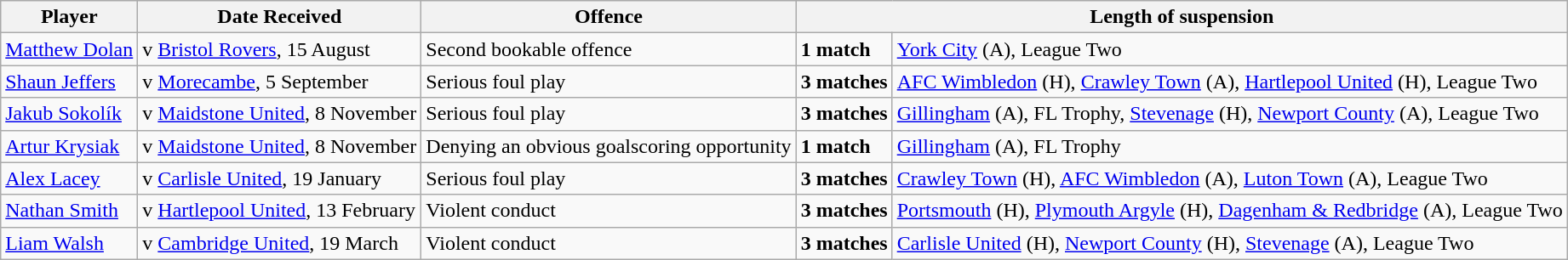<table class="wikitable">
<tr>
<th>Player</th>
<th>Date Received</th>
<th>Offence</th>
<th colspan="2">Length of suspension</th>
</tr>
<tr>
<td><a href='#'>Matthew Dolan</a></td>
<td> v <a href='#'>Bristol Rovers</a>, 15 August</td>
<td>Second bookable offence</td>
<td><strong>1 match</strong></td>
<td><a href='#'>York City</a> (A), League Two</td>
</tr>
<tr>
<td><a href='#'>Shaun Jeffers</a></td>
<td> v <a href='#'>Morecambe</a>, 5 September</td>
<td>Serious foul play</td>
<td><strong>3 matches</strong></td>
<td><a href='#'>AFC Wimbledon</a> (H), <a href='#'>Crawley Town</a> (A), <a href='#'>Hartlepool United</a> (H), League Two</td>
</tr>
<tr>
<td><a href='#'>Jakub Sokolík</a></td>
<td> v <a href='#'>Maidstone United</a>, 8 November</td>
<td>Serious foul play</td>
<td><strong>3 matches</strong></td>
<td><a href='#'>Gillingham</a> (A), FL Trophy, <a href='#'>Stevenage</a> (H), <a href='#'>Newport County</a> (A), League Two</td>
</tr>
<tr>
<td><a href='#'>Artur Krysiak</a></td>
<td> v <a href='#'>Maidstone United</a>, 8 November</td>
<td>Denying an obvious goalscoring opportunity</td>
<td><strong>1 match</strong></td>
<td><a href='#'>Gillingham</a> (A), FL Trophy</td>
</tr>
<tr>
<td><a href='#'>Alex Lacey</a></td>
<td> v <a href='#'>Carlisle United</a>, 19 January</td>
<td>Serious foul play</td>
<td><strong>3 matches</strong></td>
<td><a href='#'>Crawley Town</a> (H), <a href='#'>AFC Wimbledon</a> (A), <a href='#'>Luton Town</a> (A), League Two</td>
</tr>
<tr>
<td><a href='#'>Nathan Smith</a></td>
<td> v <a href='#'>Hartlepool United</a>, 13 February</td>
<td>Violent conduct</td>
<td><strong>3 matches</strong></td>
<td><a href='#'>Portsmouth</a> (H), <a href='#'>Plymouth Argyle</a> (H), <a href='#'>Dagenham & Redbridge</a> (A), League Two</td>
</tr>
<tr>
<td><a href='#'>Liam Walsh</a></td>
<td> v <a href='#'>Cambridge United</a>, 19 March</td>
<td>Violent conduct</td>
<td><strong>3 matches</strong></td>
<td><a href='#'>Carlisle United</a> (H), <a href='#'>Newport County</a> (H), <a href='#'>Stevenage</a> (A), League Two</td>
</tr>
</table>
